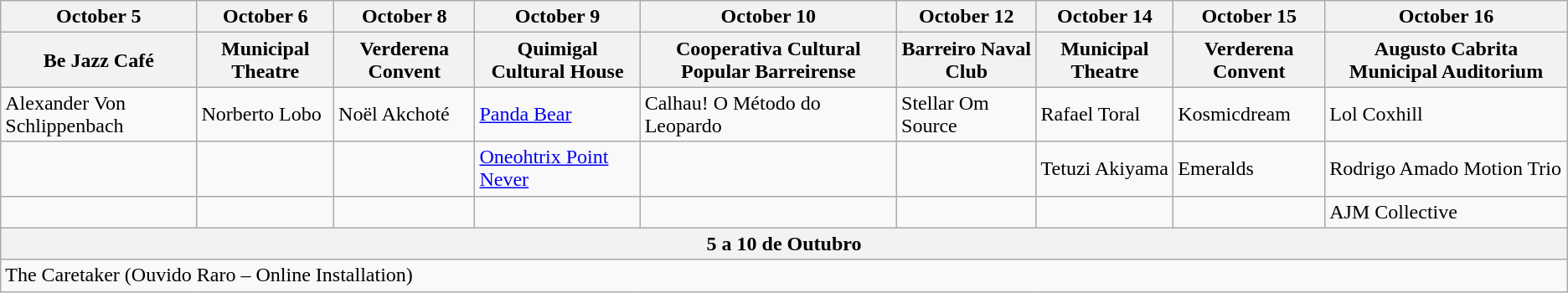<table class="wikitable">
<tr>
<th><strong>October 5</strong></th>
<th><strong>October 6</strong></th>
<th><strong>October 8</strong></th>
<th><strong>October 9</strong></th>
<th><strong>October 10</strong></th>
<th><strong>October 12</strong></th>
<th><strong>October 14</strong></th>
<th><strong>October 15</strong></th>
<th><strong>October 16</strong></th>
</tr>
<tr>
<th><strong>Be Jazz Café</strong></th>
<th><strong>Municipal Theatre</strong></th>
<th><strong>Verderena Convent</strong></th>
<th><strong>Quimigal Cultural House</strong></th>
<th><strong>Cooperativa Cultural Popular Barreirense</strong></th>
<th><strong>Barreiro Naval Club</strong></th>
<th><strong>Municipal Theatre</strong></th>
<th><strong>Verderena Convent</strong></th>
<th><strong>Augusto Cabrita Municipal Auditorium</strong></th>
</tr>
<tr>
<td>Alexander Von Schlippenbach</td>
<td>Norberto Lobo</td>
<td>Noël Akchoté</td>
<td><a href='#'>Panda Bear</a></td>
<td>Calhau! O Método do Leopardo</td>
<td>Stellar Om Source</td>
<td>Rafael Toral</td>
<td>Kosmicdream</td>
<td>Lol Coxhill</td>
</tr>
<tr>
<td></td>
<td></td>
<td></td>
<td><a href='#'>Oneohtrix Point Never</a></td>
<td></td>
<td></td>
<td>Tetuzi Akiyama</td>
<td>Emeralds</td>
<td>Rodrigo Amado Motion Trio</td>
</tr>
<tr>
<td></td>
<td></td>
<td></td>
<td></td>
<td></td>
<td></td>
<td></td>
<td></td>
<td>AJM Collective</td>
</tr>
<tr>
<th colspan="9"><strong>5 a 10 de Outubro</strong></th>
</tr>
<tr>
<td colspan="9">The Caretaker (Ouvido Raro – Online Installation)</td>
</tr>
</table>
